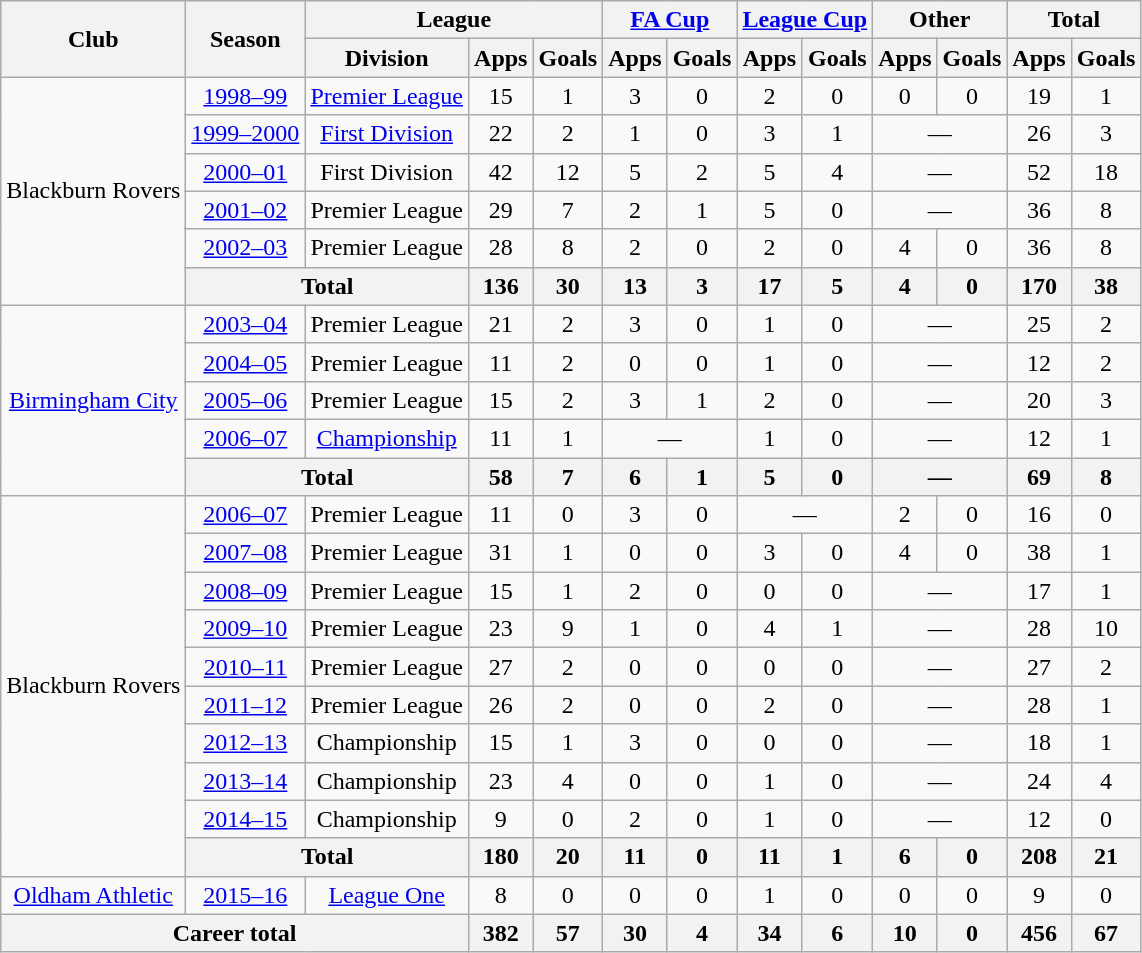<table class="wikitable" style="text-align:center">
<tr>
<th rowspan="2">Club</th>
<th rowspan="2">Season</th>
<th colspan="3">League</th>
<th colspan="2"><a href='#'>FA Cup</a></th>
<th colspan="2"><a href='#'>League Cup</a></th>
<th colspan="2">Other</th>
<th colspan="2">Total</th>
</tr>
<tr>
<th>Division</th>
<th>Apps</th>
<th>Goals</th>
<th>Apps</th>
<th>Goals</th>
<th>Apps</th>
<th>Goals</th>
<th>Apps</th>
<th>Goals</th>
<th>Apps</th>
<th>Goals</th>
</tr>
<tr>
<td rowspan="6">Blackburn Rovers</td>
<td><a href='#'>1998–99</a></td>
<td><a href='#'>Premier League</a></td>
<td>15</td>
<td>1</td>
<td>3</td>
<td>0</td>
<td>2</td>
<td>0</td>
<td>0</td>
<td>0</td>
<td>19</td>
<td>1</td>
</tr>
<tr>
<td><a href='#'>1999–2000</a></td>
<td><a href='#'>First Division</a></td>
<td>22</td>
<td>2</td>
<td>1</td>
<td>0</td>
<td>3</td>
<td>1</td>
<td colspan="2">—</td>
<td>26</td>
<td>3</td>
</tr>
<tr>
<td><a href='#'>2000–01</a></td>
<td>First Division</td>
<td>42</td>
<td>12</td>
<td>5</td>
<td>2</td>
<td>5</td>
<td>4</td>
<td colspan="2">—</td>
<td>52</td>
<td>18</td>
</tr>
<tr>
<td><a href='#'>2001–02</a></td>
<td>Premier League</td>
<td>29</td>
<td>7</td>
<td>2</td>
<td>1</td>
<td>5</td>
<td>0</td>
<td colspan="2">—</td>
<td>36</td>
<td>8</td>
</tr>
<tr>
<td><a href='#'>2002–03</a></td>
<td>Premier League</td>
<td>28</td>
<td>8</td>
<td>2</td>
<td>0</td>
<td>2</td>
<td>0</td>
<td>4</td>
<td>0</td>
<td>36</td>
<td>8</td>
</tr>
<tr>
<th colspan="2">Total</th>
<th>136</th>
<th>30</th>
<th>13</th>
<th>3</th>
<th>17</th>
<th>5</th>
<th>4</th>
<th>0</th>
<th>170</th>
<th>38</th>
</tr>
<tr>
<td rowspan="5"><a href='#'>Birmingham City</a></td>
<td><a href='#'>2003–04</a></td>
<td>Premier League</td>
<td>21</td>
<td>2</td>
<td>3</td>
<td>0</td>
<td>1</td>
<td>0</td>
<td colspan="2">—</td>
<td>25</td>
<td>2</td>
</tr>
<tr>
<td><a href='#'>2004–05</a></td>
<td>Premier League</td>
<td>11</td>
<td>2</td>
<td>0</td>
<td>0</td>
<td>1</td>
<td>0</td>
<td colspan="2">—</td>
<td>12</td>
<td>2</td>
</tr>
<tr>
<td><a href='#'>2005–06</a></td>
<td>Premier League</td>
<td>15</td>
<td>2</td>
<td>3</td>
<td>1</td>
<td>2</td>
<td>0</td>
<td colspan="2">—</td>
<td>20</td>
<td>3</td>
</tr>
<tr>
<td><a href='#'>2006–07</a></td>
<td><a href='#'>Championship</a></td>
<td>11</td>
<td>1</td>
<td colspan="2">—</td>
<td>1</td>
<td>0</td>
<td colspan="2">—</td>
<td>12</td>
<td>1</td>
</tr>
<tr>
<th colspan="2">Total</th>
<th>58</th>
<th>7</th>
<th>6</th>
<th>1</th>
<th>5</th>
<th>0</th>
<th colspan="2">—</th>
<th>69</th>
<th>8</th>
</tr>
<tr>
<td rowspan="10">Blackburn Rovers</td>
<td><a href='#'>2006–07</a></td>
<td>Premier League</td>
<td>11</td>
<td>0</td>
<td>3</td>
<td>0</td>
<td colspan="2">—</td>
<td>2</td>
<td>0</td>
<td>16</td>
<td>0</td>
</tr>
<tr>
<td><a href='#'>2007–08</a></td>
<td>Premier League</td>
<td>31</td>
<td>1</td>
<td>0</td>
<td>0</td>
<td>3</td>
<td>0</td>
<td>4</td>
<td>0</td>
<td>38</td>
<td>1</td>
</tr>
<tr>
<td><a href='#'>2008–09</a></td>
<td>Premier League</td>
<td>15</td>
<td>1</td>
<td>2</td>
<td>0</td>
<td>0</td>
<td>0</td>
<td colspan="2">—</td>
<td>17</td>
<td>1</td>
</tr>
<tr>
<td><a href='#'>2009–10</a></td>
<td>Premier League</td>
<td>23</td>
<td>9</td>
<td>1</td>
<td>0</td>
<td>4</td>
<td>1</td>
<td colspan="2">—</td>
<td>28</td>
<td>10</td>
</tr>
<tr>
<td><a href='#'>2010–11</a></td>
<td>Premier League</td>
<td>27</td>
<td>2</td>
<td>0</td>
<td>0</td>
<td>0</td>
<td>0</td>
<td colspan="2">—</td>
<td>27</td>
<td>2</td>
</tr>
<tr>
<td><a href='#'>2011–12</a></td>
<td>Premier League</td>
<td>26</td>
<td>2</td>
<td>0</td>
<td>0</td>
<td>2</td>
<td>0</td>
<td colspan="2">—</td>
<td>28</td>
<td>1</td>
</tr>
<tr>
<td><a href='#'>2012–13</a></td>
<td>Championship</td>
<td>15</td>
<td>1</td>
<td>3</td>
<td>0</td>
<td>0</td>
<td>0</td>
<td colspan="2">—</td>
<td>18</td>
<td>1</td>
</tr>
<tr>
<td><a href='#'>2013–14</a></td>
<td>Championship</td>
<td>23</td>
<td>4</td>
<td>0</td>
<td>0</td>
<td>1</td>
<td>0</td>
<td colspan="2">—</td>
<td>24</td>
<td>4</td>
</tr>
<tr>
<td><a href='#'>2014–15</a></td>
<td>Championship</td>
<td>9</td>
<td>0</td>
<td>2</td>
<td>0</td>
<td>1</td>
<td>0</td>
<td colspan="2">—</td>
<td>12</td>
<td>0</td>
</tr>
<tr>
<th colspan="2">Total</th>
<th>180</th>
<th>20</th>
<th>11</th>
<th>0</th>
<th>11</th>
<th>1</th>
<th>6</th>
<th>0</th>
<th>208</th>
<th>21</th>
</tr>
<tr>
<td><a href='#'>Oldham Athletic</a></td>
<td><a href='#'>2015–16</a></td>
<td><a href='#'>League One</a></td>
<td>8</td>
<td>0</td>
<td>0</td>
<td>0</td>
<td>1</td>
<td>0</td>
<td>0</td>
<td>0</td>
<td>9</td>
<td>0</td>
</tr>
<tr>
<th colspan="3">Career total</th>
<th>382</th>
<th>57</th>
<th>30</th>
<th>4</th>
<th>34</th>
<th>6</th>
<th>10</th>
<th>0</th>
<th>456</th>
<th>67</th>
</tr>
</table>
